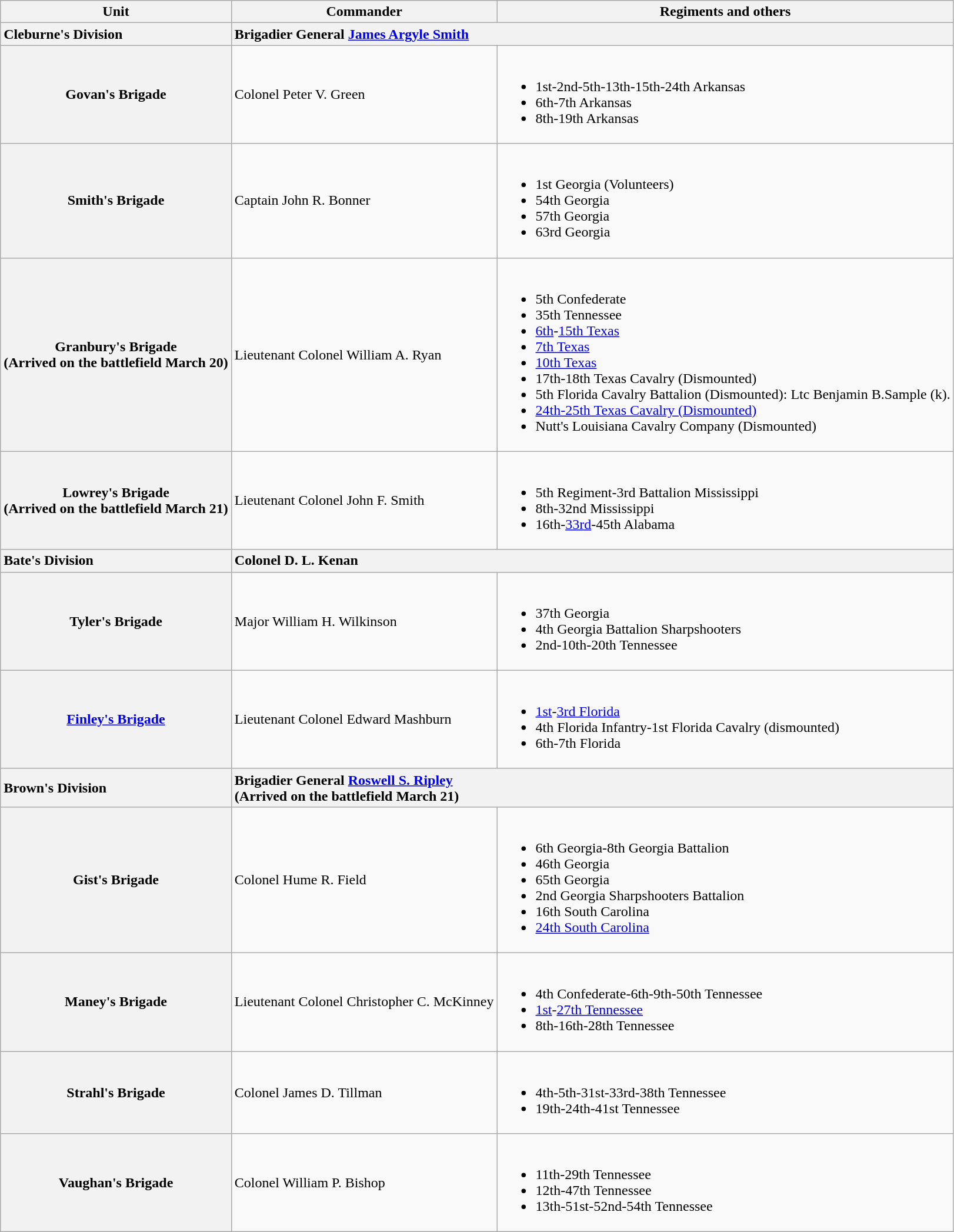<table class="wikitable plainrowheaders">
<tr>
<th scope="col">Unit</th>
<th scope="col">Commander</th>
<th scope="col">Regiments and others</th>
</tr>
<tr>
<th scope="col" colspan="1" style="text-align: left;">Cleburne's Division</th>
<th scope="row" colspan="2" style="text-align: left;">Brigadier General <a href='#'>James Argyle Smith</a></th>
</tr>
<tr>
<th scope="row">Govan's Brigade</th>
<td>Colonel Peter V. Green</td>
<td><br><ul><li>1st-2nd-5th-13th-15th-24th Arkansas</li><li>6th-7th Arkansas</li><li>8th-19th Arkansas</li></ul></td>
</tr>
<tr>
<th scope="row">Smith's Brigade</th>
<td>Captain John R. Bonner</td>
<td><br><ul><li>1st Georgia (Volunteers)</li><li>54th Georgia</li><li>57th Georgia</li><li>63rd Georgia</li></ul></td>
</tr>
<tr>
<th scope="row">Granbury's Brigade<br>(Arrived on the battlefield March 20)</th>
<td>Lieutenant Colonel William A. Ryan</td>
<td><br><ul><li>5th Confederate</li><li>35th Tennessee</li><li><a href='#'>6th</a>-<a href='#'>15th Texas</a></li><li><a href='#'>7th Texas</a></li><li><a href='#'>10th Texas</a></li><li>17th-18th Texas Cavalry (Dismounted)</li><li>5th Florida Cavalry Battalion (Dismounted): Ltc Benjamin B.Sample (k).</li><li><a href='#'>24th-25th Texas Cavalry (Dismounted)</a></li><li>Nutt's Louisiana Cavalry Company (Dismounted)</li></ul></td>
</tr>
<tr>
<th scope="row">Lowrey's Brigade<br>(Arrived on the battlefield March 21)</th>
<td>Lieutenant Colonel John F. Smith</td>
<td><br><ul><li>5th Regiment-3rd Battalion Mississippi</li><li>8th-32nd Mississippi</li><li>16th-<a href='#'>33rd</a>-45th Alabama</li></ul></td>
</tr>
<tr>
<th scope="col" colspan="1" style="text-align: left;">Bate's Division</th>
<th scope="row" colspan="2" style="text-align: left;">Colonel D. L. Kenan </th>
</tr>
<tr>
<th scope="row">Tyler's Brigade</th>
<td>Major William H. Wilkinson</td>
<td><br><ul><li>37th Georgia</li><li>4th Georgia Battalion Sharpshooters</li><li>2nd-10th-20th Tennessee</li></ul></td>
</tr>
<tr>
<th scope="row"><a href='#'>Finley's Brigade</a></th>
<td>Lieutenant Colonel Edward Mashburn</td>
<td><br><ul><li><a href='#'>1st</a>-<a href='#'>3rd Florida</a></li><li>4th Florida Infantry-1st Florida Cavalry (dismounted)</li><li>6th-7th Florida</li></ul></td>
</tr>
<tr>
<th scope="col" colspan="1" style="text-align: left;">Brown's Division</th>
<th scope="row" colspan="2" style="text-align: left;">Brigadier General <a href='#'>Roswell S. Ripley</a><br>(Arrived on the battlefield March 21)</th>
</tr>
<tr>
<th scope="row">Gist's Brigade</th>
<td>Colonel Hume R. Field</td>
<td><br><ul><li>6th Georgia-8th Georgia Battalion</li><li>46th Georgia</li><li>65th Georgia</li><li>2nd Georgia Sharpshooters Battalion</li><li>16th South Carolina</li><li><a href='#'>24th South Carolina</a></li></ul></td>
</tr>
<tr>
<th scope="row">Maney's Brigade</th>
<td>Lieutenant Colonel Christopher C. McKinney</td>
<td><br><ul><li>4th Confederate-6th-9th-50th Tennessee</li><li><a href='#'>1st</a>-<a href='#'>27th Tennessee</a></li><li>8th-16th-28th Tennessee</li></ul></td>
</tr>
<tr>
<th scope="row">Strahl's Brigade</th>
<td>Colonel James D. Tillman</td>
<td><br><ul><li>4th-5th-31st-33rd-38th Tennessee</li><li>19th-24th-41st Tennessee</li></ul></td>
</tr>
<tr>
<th scope="row">Vaughan's Brigade</th>
<td>Colonel William P. Bishop</td>
<td><br><ul><li>11th-29th Tennessee</li><li>12th-47th Tennessee</li><li>13th-51st-52nd-54th Tennessee</li></ul></td>
</tr>
</table>
